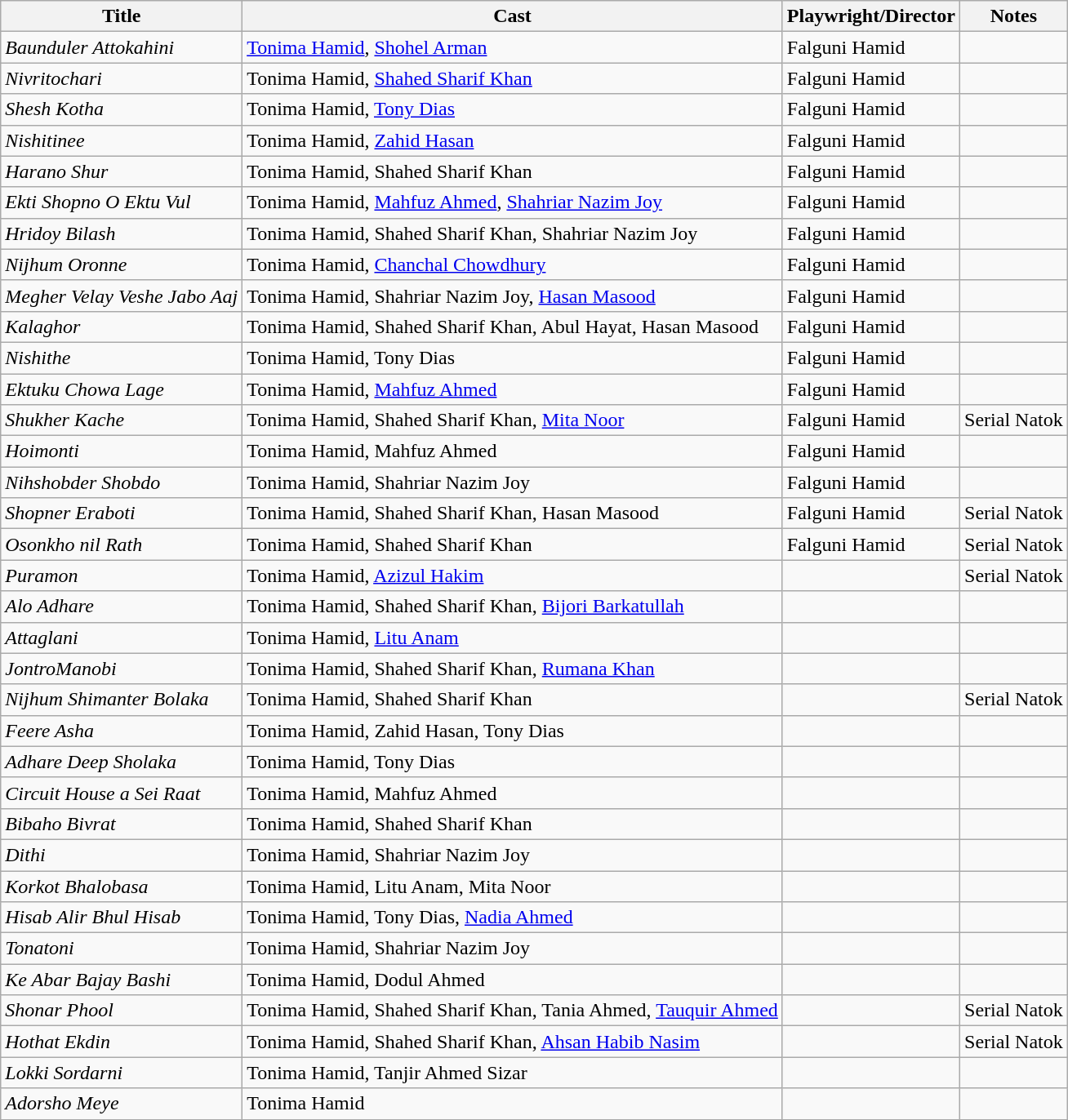<table class="wikitable sortable">
<tr>
<th>Title</th>
<th>Cast</th>
<th>Playwright/Director</th>
<th>Notes</th>
</tr>
<tr>
<td><em>Baunduler Attokahini</em></td>
<td><a href='#'>Tonima Hamid</a>, <a href='#'>Shohel Arman</a></td>
<td>Falguni Hamid</td>
<td></td>
</tr>
<tr>
<td><em>Nivritochari</em></td>
<td>Tonima Hamid, <a href='#'>Shahed Sharif Khan</a></td>
<td>Falguni Hamid</td>
<td></td>
</tr>
<tr>
<td><em>Shesh Kotha</em></td>
<td>Tonima Hamid, <a href='#'>Tony Dias</a></td>
<td>Falguni Hamid</td>
<td></td>
</tr>
<tr>
<td><em>Nishitinee</em></td>
<td>Tonima Hamid, <a href='#'>Zahid Hasan</a></td>
<td>Falguni Hamid</td>
<td></td>
</tr>
<tr>
<td><em>Harano Shur</em></td>
<td>Tonima Hamid, Shahed Sharif Khan</td>
<td>Falguni Hamid</td>
<td></td>
</tr>
<tr>
<td><em>Ekti Shopno O Ektu Vul</em></td>
<td>Tonima Hamid, <a href='#'>Mahfuz Ahmed</a>, <a href='#'>Shahriar Nazim Joy</a></td>
<td>Falguni Hamid</td>
<td></td>
</tr>
<tr>
<td><em>Hridoy Bilash</em></td>
<td>Tonima Hamid, Shahed Sharif Khan, Shahriar Nazim Joy</td>
<td>Falguni Hamid</td>
<td></td>
</tr>
<tr>
<td><em>Nijhum Oronne</em></td>
<td>Tonima Hamid, <a href='#'>Chanchal Chowdhury</a></td>
<td>Falguni Hamid</td>
<td></td>
</tr>
<tr>
<td><em>Megher Velay Veshe Jabo Aaj</em></td>
<td>Tonima Hamid, Shahriar Nazim Joy, <a href='#'>Hasan Masood</a></td>
<td>Falguni Hamid</td>
<td></td>
</tr>
<tr>
<td><em>Kalaghor</em></td>
<td>Tonima Hamid, Shahed Sharif Khan, Abul Hayat, Hasan Masood</td>
<td>Falguni Hamid</td>
<td></td>
</tr>
<tr>
<td><em>Nishithe</em></td>
<td>Tonima Hamid, Tony Dias</td>
<td>Falguni Hamid</td>
<td></td>
</tr>
<tr>
<td><em>Ektuku Chowa Lage</em></td>
<td>Tonima Hamid, <a href='#'>Mahfuz Ahmed</a></td>
<td>Falguni Hamid</td>
<td></td>
</tr>
<tr>
<td><em>Shukher Kache</em></td>
<td>Tonima Hamid, Shahed Sharif Khan, <a href='#'>Mita Noor</a></td>
<td>Falguni Hamid</td>
<td>Serial Natok</td>
</tr>
<tr>
<td><em>Hoimonti</em></td>
<td>Tonima Hamid, Mahfuz Ahmed</td>
<td>Falguni Hamid</td>
<td></td>
</tr>
<tr>
<td><em>Nihshobder Shobdo</em></td>
<td>Tonima Hamid, Shahriar Nazim Joy</td>
<td>Falguni Hamid</td>
<td></td>
</tr>
<tr>
<td><em>Shopner Eraboti</em></td>
<td>Tonima Hamid, Shahed Sharif Khan, Hasan Masood</td>
<td>Falguni Hamid</td>
<td>Serial Natok</td>
</tr>
<tr>
<td><em>Osonkho nil Rath</em></td>
<td>Tonima Hamid, Shahed Sharif Khan</td>
<td>Falguni Hamid</td>
<td>Serial Natok</td>
</tr>
<tr>
<td><em>Puramon</em></td>
<td>Tonima Hamid, <a href='#'>Azizul Hakim</a></td>
<td></td>
<td>Serial Natok</td>
</tr>
<tr>
<td><em>Alo Adhare</em></td>
<td>Tonima Hamid, Shahed Sharif Khan, <a href='#'>Bijori Barkatullah</a></td>
<td></td>
<td></td>
</tr>
<tr>
<td><em>Attaglani</em></td>
<td>Tonima Hamid, <a href='#'>Litu Anam</a></td>
<td></td>
<td></td>
</tr>
<tr>
<td><em>JontroManobi</em></td>
<td>Tonima Hamid, Shahed Sharif Khan, <a href='#'>Rumana Khan</a></td>
<td></td>
<td></td>
</tr>
<tr>
<td><em>Nijhum Shimanter Bolaka</em></td>
<td>Tonima Hamid, Shahed Sharif Khan</td>
<td></td>
<td>Serial Natok</td>
</tr>
<tr>
<td><em>Feere Asha</em></td>
<td>Tonima Hamid, Zahid Hasan, Tony Dias</td>
<td></td>
<td></td>
</tr>
<tr>
<td><em>Adhare Deep Sholaka</em></td>
<td>Tonima Hamid, Tony Dias</td>
<td></td>
<td></td>
</tr>
<tr>
<td><em>Circuit House a Sei Raat</em></td>
<td>Tonima Hamid, Mahfuz Ahmed</td>
<td></td>
<td></td>
</tr>
<tr>
<td><em>Bibaho Bivrat</em></td>
<td>Tonima Hamid, Shahed Sharif Khan</td>
<td></td>
<td></td>
</tr>
<tr>
<td><em>Dithi</em></td>
<td>Tonima Hamid, Shahriar Nazim Joy</td>
<td></td>
<td></td>
</tr>
<tr>
<td><em>Korkot Bhalobasa</em></td>
<td>Tonima Hamid, Litu Anam, Mita Noor</td>
<td></td>
<td></td>
</tr>
<tr>
<td><em>Hisab Alir Bhul Hisab</em></td>
<td>Tonima Hamid, Tony Dias, <a href='#'>Nadia Ahmed</a></td>
<td></td>
<td></td>
</tr>
<tr>
<td><em>Tonatoni</em></td>
<td>Tonima Hamid, Shahriar Nazim Joy</td>
<td></td>
<td></td>
</tr>
<tr>
<td><em>Ke Abar Bajay Bashi</em></td>
<td>Tonima Hamid, Dodul Ahmed</td>
<td></td>
<td></td>
</tr>
<tr>
<td><em>Shonar Phool</em></td>
<td>Tonima Hamid, Shahed Sharif Khan, Tania Ahmed, <a href='#'>Tauquir Ahmed</a></td>
<td></td>
<td>Serial Natok</td>
</tr>
<tr>
<td><em>Hothat Ekdin</em></td>
<td>Tonima Hamid, Shahed Sharif Khan, <a href='#'>Ahsan Habib Nasim</a></td>
<td></td>
<td>Serial Natok</td>
</tr>
<tr>
<td><em>Lokki Sordarni</em></td>
<td>Tonima Hamid, Tanjir Ahmed Sizar</td>
<td></td>
<td></td>
</tr>
<tr>
<td><em>Adorsho Meye</em></td>
<td>Tonima Hamid</td>
<td></td>
<td></td>
</tr>
<tr>
</tr>
</table>
